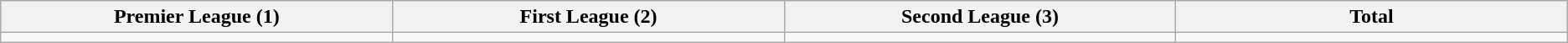<table class="wikitable">
<tr>
<th width="5%">Premier League (1)</th>
<th width="5%">First League (2)</th>
<th width="5%">Second League (3)</th>
<th width="5%">Total</th>
</tr>
<tr>
<td></td>
<td></td>
<td></td>
<td></td>
</tr>
</table>
